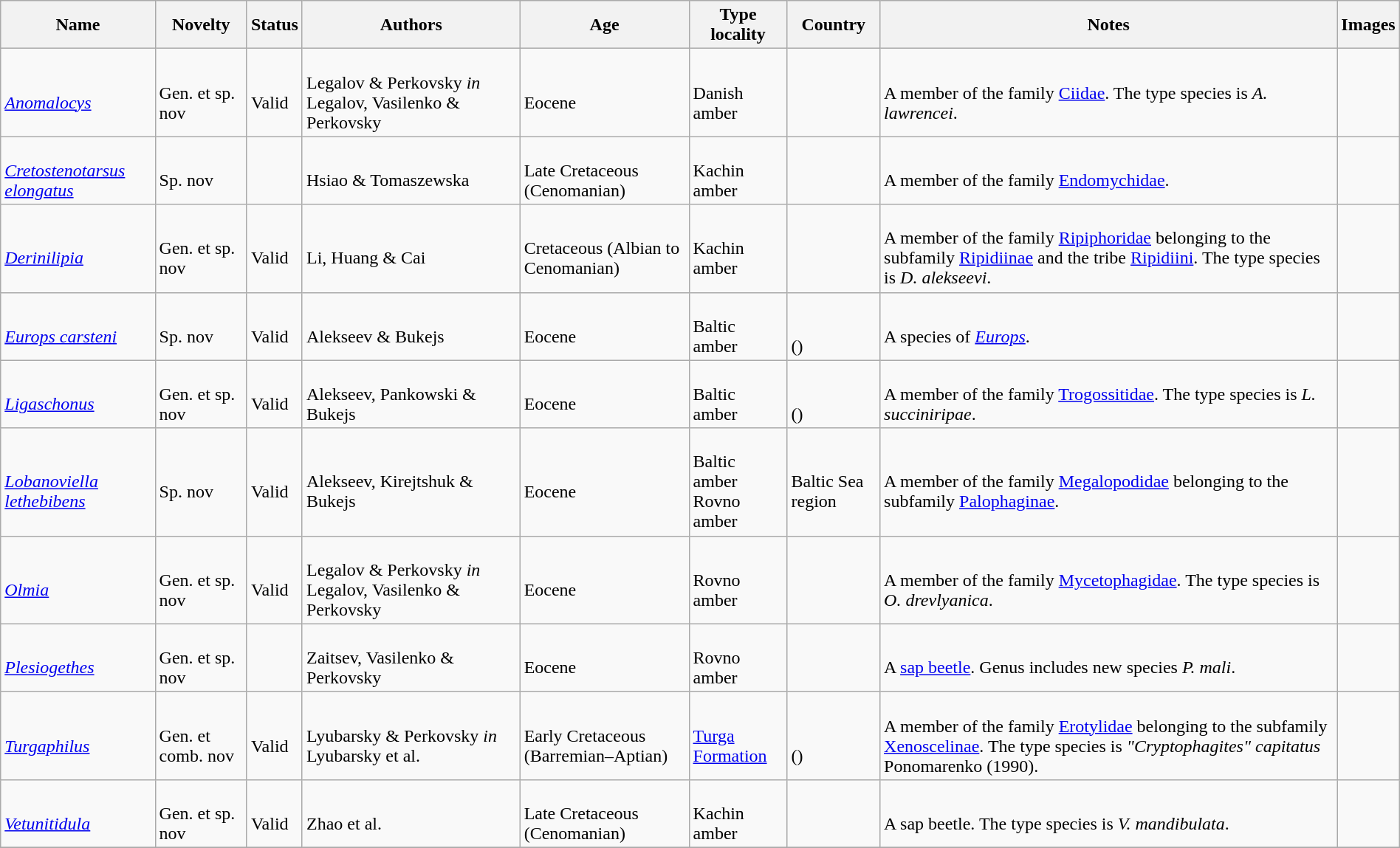<table class="wikitable sortable" align="center" width="100%">
<tr>
<th>Name</th>
<th>Novelty</th>
<th>Status</th>
<th>Authors</th>
<th>Age</th>
<th>Type locality</th>
<th>Country</th>
<th>Notes</th>
<th>Images</th>
</tr>
<tr>
<td><br><em><a href='#'>Anomalocys</a></em></td>
<td><br>Gen. et sp. nov</td>
<td><br>Valid</td>
<td><br>Legalov & Perkovsky <em>in</em> Legalov, Vasilenko & Perkovsky</td>
<td><br>Eocene</td>
<td><br>Danish amber</td>
<td><br></td>
<td><br>A member of the family <a href='#'>Ciidae</a>. The type species is <em>A. lawrencei</em>.</td>
<td></td>
</tr>
<tr>
<td><br><em><a href='#'>Cretostenotarsus elongatus</a></em></td>
<td><br>Sp. nov</td>
<td></td>
<td><br>Hsiao & Tomaszewska</td>
<td><br>Late Cretaceous (Cenomanian)</td>
<td><br>Kachin amber</td>
<td><br></td>
<td><br>A member of the family <a href='#'>Endomychidae</a>.</td>
<td></td>
</tr>
<tr>
<td><br><em><a href='#'>Derinilipia</a></em></td>
<td><br>Gen. et sp. nov</td>
<td><br>Valid</td>
<td><br>Li, Huang & Cai</td>
<td><br>Cretaceous (Albian to Cenomanian)</td>
<td><br>Kachin amber</td>
<td><br></td>
<td><br>A member of the family <a href='#'>Ripiphoridae</a> belonging to the subfamily <a href='#'>Ripidiinae</a> and the tribe <a href='#'>Ripidiini</a>. The type species is <em>D. alekseevi</em>.</td>
<td></td>
</tr>
<tr>
<td><br><em><a href='#'>Europs carsteni</a></em></td>
<td><br>Sp. nov</td>
<td><br>Valid</td>
<td><br>Alekseev & Bukejs</td>
<td><br>Eocene</td>
<td><br>Baltic amber</td>
<td><br><br>()</td>
<td><br>A species of <em><a href='#'>Europs</a></em>.</td>
<td></td>
</tr>
<tr>
<td><br><em><a href='#'>Ligaschonus</a></em></td>
<td><br>Gen. et sp. nov</td>
<td><br>Valid</td>
<td><br>Alekseev, Pankowski & Bukejs</td>
<td><br>Eocene</td>
<td><br>Baltic amber</td>
<td><br><br>()</td>
<td><br>A member of the family <a href='#'>Trogossitidae</a>. The type species is <em>L. succiniripae</em>.</td>
<td></td>
</tr>
<tr>
<td><br><em><a href='#'>Lobanoviella lethebibens</a></em></td>
<td><br>Sp. nov</td>
<td><br>Valid</td>
<td><br>Alekseev, Kirejtshuk & Bukejs</td>
<td><br>Eocene</td>
<td><br>Baltic amber<br>
Rovno amber</td>
<td><br>Baltic Sea region<br>
</td>
<td><br>A member of the family <a href='#'>Megalopodidae</a> belonging to the subfamily <a href='#'>Palophaginae</a>.</td>
<td></td>
</tr>
<tr>
<td><br><em><a href='#'>Olmia</a></em></td>
<td><br>Gen. et sp. nov</td>
<td><br>Valid</td>
<td><br>Legalov & Perkovsky <em>in</em> Legalov, Vasilenko & Perkovsky</td>
<td><br>Eocene</td>
<td><br>Rovno amber</td>
<td><br></td>
<td><br>A member of the family <a href='#'>Mycetophagidae</a>. The type species is <em>O. drevlyanica</em>.</td>
<td></td>
</tr>
<tr>
<td><br><em><a href='#'>Plesiogethes</a></em></td>
<td><br>Gen. et sp. nov</td>
<td></td>
<td><br>Zaitsev, Vasilenko & Perkovsky</td>
<td><br>Eocene</td>
<td><br>Rovno amber</td>
<td><br></td>
<td><br>A <a href='#'>sap beetle</a>. Genus includes new species <em>P. mali</em>.</td>
<td></td>
</tr>
<tr>
<td><br><em><a href='#'>Turgaphilus</a></em></td>
<td><br>Gen. et comb. nov</td>
<td><br>Valid</td>
<td><br>Lyubarsky & Perkovsky <em>in</em> Lyubarsky et al.</td>
<td><br>Early Cretaceous (Barremian–Aptian)</td>
<td><br><a href='#'>Turga Formation</a></td>
<td><br><br>()</td>
<td><br>A member of the family <a href='#'>Erotylidae</a> belonging to the subfamily <a href='#'>Xenoscelinae</a>. The type species is <em>"Cryptophagites" capitatus</em> Ponomarenko (1990).</td>
<td></td>
</tr>
<tr>
<td><br><em><a href='#'>Vetunitidula</a></em></td>
<td><br>Gen. et sp. nov</td>
<td><br>Valid</td>
<td><br>Zhao et al.</td>
<td><br>Late Cretaceous (Cenomanian)</td>
<td><br>Kachin amber</td>
<td><br></td>
<td><br>A sap beetle. The type species is <em>V. mandibulata</em>.</td>
<td></td>
</tr>
<tr>
</tr>
</table>
